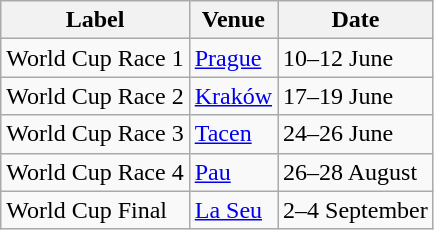<table class="wikitable">
<tr>
<th>Label</th>
<th>Venue</th>
<th>Date</th>
</tr>
<tr align=left>
<td>World Cup Race 1</td>
<td align=left> <a href='#'>Prague</a></td>
<td align=left>10–12 June</td>
</tr>
<tr align=left>
<td>World Cup Race 2</td>
<td align=left> <a href='#'>Kraków</a></td>
<td align=left>17–19 June</td>
</tr>
<tr align=left>
<td>World Cup Race 3</td>
<td align=left> <a href='#'>Tacen</a></td>
<td align=left>24–26 June</td>
</tr>
<tr align=left>
<td>World Cup Race 4</td>
<td align=left> <a href='#'>Pau</a></td>
<td align=left>26–28 August</td>
</tr>
<tr align=left>
<td>World Cup Final</td>
<td align=left> <a href='#'>La Seu</a></td>
<td align=left>2–4 September</td>
</tr>
</table>
